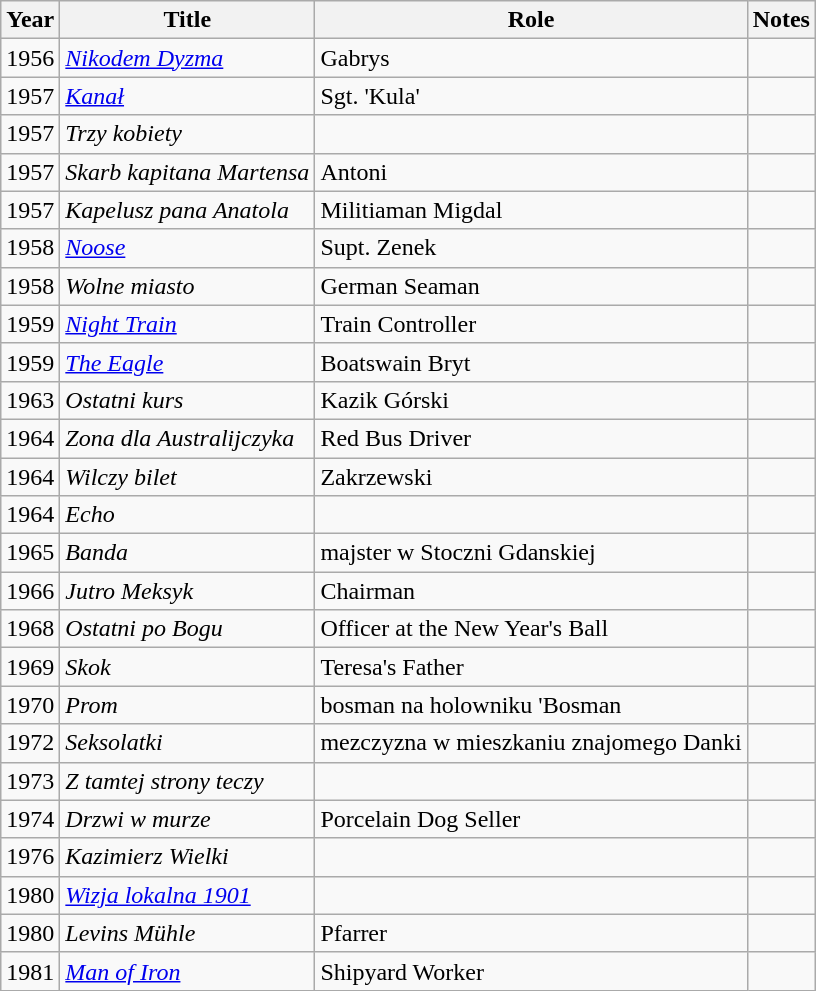<table class="wikitable">
<tr>
<th>Year</th>
<th>Title</th>
<th>Role</th>
<th>Notes</th>
</tr>
<tr>
<td>1956</td>
<td><em><a href='#'>Nikodem Dyzma</a></em></td>
<td>Gabrys</td>
<td></td>
</tr>
<tr>
<td>1957</td>
<td><em><a href='#'>Kanał</a></em></td>
<td>Sgt. 'Kula'</td>
<td></td>
</tr>
<tr>
<td>1957</td>
<td><em>Trzy kobiety</em></td>
<td></td>
<td></td>
</tr>
<tr>
<td>1957</td>
<td><em>Skarb kapitana Martensa</em></td>
<td>Antoni</td>
<td></td>
</tr>
<tr>
<td>1957</td>
<td><em>Kapelusz pana Anatola</em></td>
<td>Militiaman Migdal</td>
<td></td>
</tr>
<tr>
<td>1958</td>
<td><em><a href='#'>Noose</a></em></td>
<td>Supt. Zenek</td>
<td></td>
</tr>
<tr>
<td>1958</td>
<td><em>Wolne miasto</em></td>
<td>German Seaman</td>
<td></td>
</tr>
<tr>
<td>1959</td>
<td><em><a href='#'>Night Train</a></em></td>
<td>Train Controller</td>
<td></td>
</tr>
<tr>
<td>1959</td>
<td><em><a href='#'>The Eagle</a></em></td>
<td>Boatswain Bryt</td>
<td></td>
</tr>
<tr>
<td>1963</td>
<td><em>Ostatni kurs</em></td>
<td>Kazik Górski</td>
<td></td>
</tr>
<tr>
<td>1964</td>
<td><em>Zona dla Australijczyka</em></td>
<td>Red Bus Driver</td>
<td></td>
</tr>
<tr>
<td>1964</td>
<td><em>Wilczy bilet</em></td>
<td>Zakrzewski</td>
<td></td>
</tr>
<tr>
<td>1964</td>
<td><em>Echo</em></td>
<td></td>
<td></td>
</tr>
<tr>
<td>1965</td>
<td><em>Banda</em></td>
<td>majster w Stoczni Gdanskiej</td>
<td></td>
</tr>
<tr>
<td>1966</td>
<td><em>Jutro Meksyk</em></td>
<td>Chairman</td>
<td></td>
</tr>
<tr>
<td>1968</td>
<td><em>Ostatni po Bogu</em></td>
<td>Officer at the New Year's Ball</td>
<td></td>
</tr>
<tr>
<td>1969</td>
<td><em>Skok</em></td>
<td>Teresa's Father</td>
<td></td>
</tr>
<tr>
<td>1970</td>
<td><em>Prom</em></td>
<td>bosman na holowniku 'Bosman</td>
<td></td>
</tr>
<tr>
<td>1972</td>
<td><em>Seksolatki</em></td>
<td>mezczyzna w mieszkaniu znajomego Danki</td>
<td></td>
</tr>
<tr>
<td>1973</td>
<td><em>Z tamtej strony teczy</em></td>
<td></td>
<td></td>
</tr>
<tr>
<td>1974</td>
<td><em>Drzwi w murze</em></td>
<td>Porcelain Dog Seller</td>
<td></td>
</tr>
<tr>
<td>1976</td>
<td><em>Kazimierz Wielki</em></td>
<td></td>
<td></td>
</tr>
<tr>
<td>1980</td>
<td><em><a href='#'>Wizja lokalna 1901</a></em></td>
<td></td>
<td></td>
</tr>
<tr>
<td>1980</td>
<td><em>Levins Mühle</em></td>
<td>Pfarrer</td>
<td></td>
</tr>
<tr>
<td>1981</td>
<td><em><a href='#'>Man of Iron</a></em></td>
<td>Shipyard Worker</td>
<td></td>
</tr>
</table>
